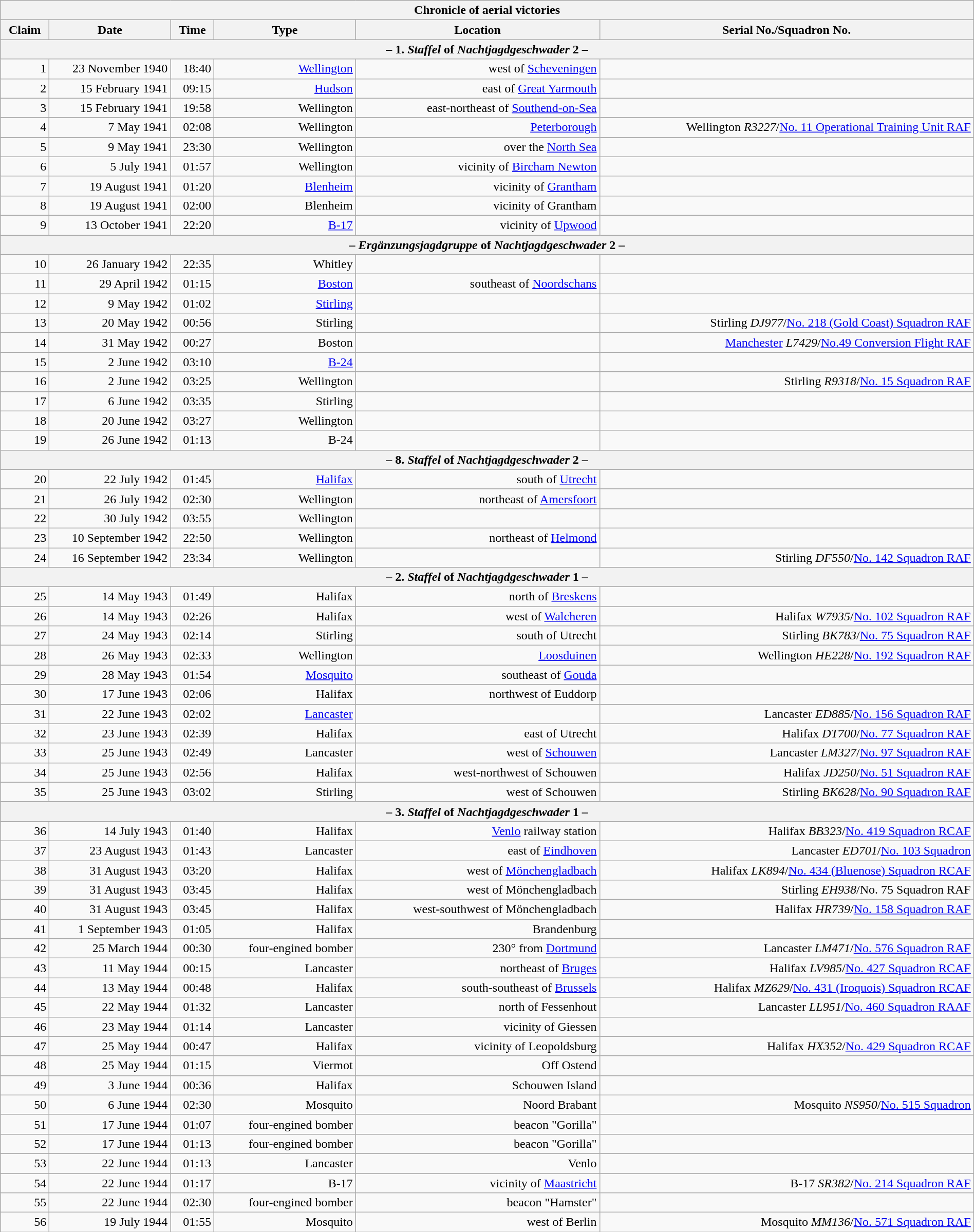<table class="wikitable plainrowheaders collapsible" style="margin-left: auto; margin-right: auto; border: none; text-align:right; width: 100%;">
<tr>
<th colspan="6">Chronicle of aerial victories</th>
</tr>
<tr>
<th scope="col">Claim</th>
<th scope="col" style="width:150px">Date</th>
<th scope="col">Time</th>
<th scope="col">Type</th>
<th scope="col">Location</th>
<th scope="col">Serial No./Squadron No.</th>
</tr>
<tr>
<th colspan="6">– 1. <em>Staffel</em> of <em>Nachtjagdgeschwader</em> 2 –</th>
</tr>
<tr>
<td>1</td>
<td>23 November 1940</td>
<td>18:40</td>
<td><a href='#'>Wellington</a></td>
<td> west of <a href='#'>Scheveningen</a></td>
<td></td>
</tr>
<tr>
<td>2</td>
<td>15 February 1941</td>
<td>09:15</td>
<td><a href='#'>Hudson</a></td>
<td> east of <a href='#'>Great Yarmouth</a></td>
<td></td>
</tr>
<tr>
<td>3</td>
<td>15 February 1941</td>
<td>19:58</td>
<td>Wellington</td>
<td> east-northeast of <a href='#'>Southend-on-Sea</a></td>
<td></td>
</tr>
<tr>
<td>4</td>
<td>7 May 1941</td>
<td>02:08</td>
<td>Wellington</td>
<td><a href='#'>Peterborough</a></td>
<td>Wellington <em>R3227</em>/<a href='#'>No. 11 Operational Training Unit RAF</a></td>
</tr>
<tr>
<td>5</td>
<td>9 May 1941</td>
<td>23:30</td>
<td>Wellington</td>
<td>over the <a href='#'>North Sea</a></td>
<td></td>
</tr>
<tr>
<td>6</td>
<td>5 July 1941</td>
<td>01:57</td>
<td>Wellington</td>
<td>vicinity of <a href='#'>Bircham Newton</a></td>
<td></td>
</tr>
<tr>
<td>7</td>
<td>19 August 1941</td>
<td>01:20</td>
<td><a href='#'>Blenheim</a></td>
<td>vicinity of <a href='#'>Grantham</a></td>
<td></td>
</tr>
<tr>
<td>8</td>
<td>19 August 1941</td>
<td>02:00</td>
<td>Blenheim</td>
<td>vicinity of Grantham</td>
<td></td>
</tr>
<tr>
<td>9</td>
<td>13 October 1941</td>
<td>22:20</td>
<td><a href='#'>B-17</a></td>
<td>vicinity of <a href='#'>Upwood</a></td>
<td></td>
</tr>
<tr>
<th colspan="6">– <em>Ergänzungsjagdgruppe</em> of <em>Nachtjagdgeschwader</em> 2 –</th>
</tr>
<tr>
<td>10</td>
<td>26 January 1942</td>
<td>22:35</td>
<td>Whitley</td>
<td></td>
<td></td>
</tr>
<tr>
<td>11</td>
<td>29 April 1942</td>
<td>01:15</td>
<td><a href='#'>Boston</a></td>
<td> southeast of <a href='#'>Noordschans</a></td>
<td></td>
</tr>
<tr>
<td>12</td>
<td>9 May 1942</td>
<td>01:02</td>
<td><a href='#'>Stirling</a></td>
<td></td>
<td></td>
</tr>
<tr>
<td>13</td>
<td>20 May 1942</td>
<td>00:56</td>
<td>Stirling</td>
<td></td>
<td>Stirling <em>DJ977</em>/<a href='#'>No. 218 (Gold Coast) Squadron RAF</a></td>
</tr>
<tr>
<td>14</td>
<td>31 May 1942</td>
<td>00:27</td>
<td>Boston</td>
<td></td>
<td><a href='#'>Manchester</a> <em>L7429</em>/<a href='#'>No.49 Conversion Flight RAF</a></td>
</tr>
<tr>
<td>15</td>
<td>2 June 1942</td>
<td>03:10</td>
<td><a href='#'>B-24</a></td>
<td></td>
<td></td>
</tr>
<tr>
<td>16</td>
<td>2 June 1942</td>
<td>03:25</td>
<td>Wellington</td>
<td></td>
<td>Stirling <em>R9318</em>/<a href='#'>No. 15 Squadron RAF</a></td>
</tr>
<tr>
<td>17</td>
<td>6 June 1942</td>
<td>03:35</td>
<td>Stirling</td>
<td></td>
<td></td>
</tr>
<tr>
<td>18</td>
<td>20 June 1942</td>
<td>03:27</td>
<td>Wellington</td>
<td></td>
<td></td>
</tr>
<tr>
<td>19</td>
<td>26 June 1942</td>
<td>01:13</td>
<td>B-24</td>
<td></td>
<td></td>
</tr>
<tr>
<th colspan="6">– 8. <em>Staffel</em> of <em>Nachtjagdgeschwader</em> 2 –</th>
</tr>
<tr>
<td>20</td>
<td>22 July 1942</td>
<td>01:45</td>
<td><a href='#'>Halifax</a></td>
<td> south of <a href='#'>Utrecht</a></td>
<td></td>
</tr>
<tr>
<td>21</td>
<td>26 July 1942</td>
<td>02:30</td>
<td>Wellington</td>
<td>northeast of <a href='#'>Amersfoort</a></td>
<td></td>
</tr>
<tr>
<td>22</td>
<td>30 July 1942</td>
<td>03:55</td>
<td>Wellington</td>
<td></td>
<td></td>
</tr>
<tr>
<td>23</td>
<td>10 September 1942</td>
<td>22:50</td>
<td>Wellington</td>
<td> northeast of <a href='#'>Helmond</a></td>
<td></td>
</tr>
<tr>
<td>24</td>
<td>16 September 1942</td>
<td>23:34</td>
<td>Wellington</td>
<td></td>
<td>Stirling <em>DF550</em>/<a href='#'>No. 142 Squadron RAF</a></td>
</tr>
<tr>
<th colspan="6">– 2. <em>Staffel</em> of <em>Nachtjagdgeschwader</em> 1 –</th>
</tr>
<tr>
<td>25</td>
<td>14 May 1943</td>
<td>01:49</td>
<td>Halifax</td>
<td> north of <a href='#'>Breskens</a></td>
<td></td>
</tr>
<tr>
<td>26</td>
<td>14 May 1943</td>
<td>02:26</td>
<td>Halifax</td>
<td> west of <a href='#'>Walcheren</a></td>
<td>Halifax <em>W7935</em>/<a href='#'>No. 102 Squadron RAF</a></td>
</tr>
<tr>
<td>27</td>
<td>24 May 1943</td>
<td>02:14</td>
<td>Stirling</td>
<td> south of Utrecht</td>
<td>Stirling <em>BK783</em>/<a href='#'>No. 75 Squadron RAF</a></td>
</tr>
<tr>
<td>28</td>
<td>26 May 1943</td>
<td>02:33</td>
<td>Wellington</td>
<td><a href='#'>Loosduinen</a></td>
<td>Wellington <em>HE228</em>/<a href='#'>No. 192 Squadron RAF</a></td>
</tr>
<tr>
<td>29</td>
<td>28 May 1943</td>
<td>01:54</td>
<td><a href='#'>Mosquito</a></td>
<td> southeast of <a href='#'>Gouda</a></td>
<td></td>
</tr>
<tr>
<td>30</td>
<td>17 June 1943</td>
<td>02:06</td>
<td>Halifax</td>
<td> northwest of Euddorp</td>
<td></td>
</tr>
<tr>
<td>31</td>
<td>22 June 1943</td>
<td>02:02</td>
<td><a href='#'>Lancaster</a></td>
<td></td>
<td>Lancaster <em>ED885</em>/<a href='#'>No. 156 Squadron RAF</a></td>
</tr>
<tr>
<td>32</td>
<td>23 June 1943</td>
<td>02:39</td>
<td>Halifax</td>
<td> east of Utrecht</td>
<td>Halifax <em>DT700</em>/<a href='#'>No. 77 Squadron RAF</a></td>
</tr>
<tr>
<td>33</td>
<td>25 June 1943</td>
<td>02:49</td>
<td>Lancaster</td>
<td> west of <a href='#'>Schouwen</a></td>
<td>Lancaster <em>LM327</em>/<a href='#'>No. 97 Squadron RAF</a></td>
</tr>
<tr>
<td>34</td>
<td>25 June 1943</td>
<td>02:56</td>
<td>Halifax</td>
<td> west-northwest of Schouwen</td>
<td>Halifax <em>JD250</em>/<a href='#'>No. 51 Squadron RAF</a></td>
</tr>
<tr>
<td>35</td>
<td>25 June 1943</td>
<td>03:02</td>
<td>Stirling</td>
<td> west of Schouwen</td>
<td>Stirling <em>BK628</em>/<a href='#'>No. 90 Squadron RAF</a></td>
</tr>
<tr>
<th colspan="6">– 3. <em>Staffel</em> of <em>Nachtjagdgeschwader</em> 1 –</th>
</tr>
<tr>
<td>36</td>
<td>14 July 1943</td>
<td>01:40</td>
<td>Halifax</td>
<td><a href='#'>Venlo</a> railway station</td>
<td>Halifax <em>BB323</em>/<a href='#'>No. 419 Squadron RCAF</a></td>
</tr>
<tr>
<td>37</td>
<td>23 August 1943</td>
<td>01:43</td>
<td>Lancaster</td>
<td> east of <a href='#'>Eindhoven</a></td>
<td>Lancaster <em>ED701</em>/<a href='#'>No. 103 Squadron</a></td>
</tr>
<tr>
<td>38</td>
<td>31 August 1943</td>
<td>03:20</td>
<td>Halifax</td>
<td> west of <a href='#'>Mönchengladbach</a></td>
<td>Halifax <em>LK894</em>/<a href='#'>No. 434 (Bluenose) Squadron RCAF</a></td>
</tr>
<tr>
<td>39</td>
<td>31 August 1943</td>
<td>03:45</td>
<td>Halifax</td>
<td>west of Mönchengladbach</td>
<td>Stirling <em>EH938</em>/No. 75 Squadron RAF</td>
</tr>
<tr>
<td>40</td>
<td>31 August 1943</td>
<td>03:45</td>
<td>Halifax</td>
<td> west-southwest of Mönchengladbach</td>
<td>Halifax <em>HR739</em>/<a href='#'>No. 158 Squadron RAF</a></td>
</tr>
<tr>
<td>41</td>
<td>1 September 1943</td>
<td>01:05</td>
<td>Halifax</td>
<td>Brandenburg</td>
<td></td>
</tr>
<tr>
<td>42</td>
<td>25 March 1944</td>
<td>00:30</td>
<td>four-engined bomber</td>
<td>230° from <a href='#'>Dortmund</a></td>
<td>Lancaster <em>LM471</em>/<a href='#'>No. 576 Squadron RAF</a></td>
</tr>
<tr>
<td>43</td>
<td>11 May 1944</td>
<td>00:15</td>
<td>Lancaster</td>
<td> northeast of <a href='#'>Bruges</a></td>
<td>Halifax <em>LV985</em>/<a href='#'>No. 427 Squadron RCAF</a></td>
</tr>
<tr>
<td>44</td>
<td>13 May 1944</td>
<td>00:48</td>
<td>Halifax</td>
<td> south-southeast of <a href='#'>Brussels</a></td>
<td>Halifax <em>MZ629</em>/<a href='#'>No. 431 (Iroquois) Squadron RCAF</a></td>
</tr>
<tr>
<td>45</td>
<td>22 May 1944</td>
<td>01:32</td>
<td>Lancaster</td>
<td>north of Fessenhout</td>
<td>Lancaster <em>LL951</em>/<a href='#'>No. 460 Squadron RAAF</a></td>
</tr>
<tr>
<td>46</td>
<td>23 May 1944</td>
<td>01:14</td>
<td>Lancaster</td>
<td>vicinity of Giessen</td>
<td></td>
</tr>
<tr>
<td>47</td>
<td>25 May 1944</td>
<td>00:47</td>
<td>Halifax</td>
<td>vicinity of Leopoldsburg</td>
<td>Halifax <em>HX352</em>/<a href='#'>No. 429 Squadron RCAF</a></td>
</tr>
<tr>
<td>48</td>
<td>25 May 1944</td>
<td>01:15</td>
<td>Viermot</td>
<td>Off Ostend</td>
<td></td>
</tr>
<tr>
<td>49</td>
<td>3 June 1944</td>
<td>00:36</td>
<td>Halifax</td>
<td>Schouwen Island</td>
<td></td>
</tr>
<tr>
<td>50</td>
<td>6 June 1944</td>
<td>02:30</td>
<td>Mosquito</td>
<td>Noord Brabant</td>
<td>Mosquito <em>NS950</em>/<a href='#'>No. 515 Squadron</a></td>
</tr>
<tr>
<td>51</td>
<td>17 June 1944</td>
<td>01:07</td>
<td>four-engined bomber</td>
<td>beacon "Gorilla"</td>
<td></td>
</tr>
<tr>
<td>52</td>
<td>17 June 1944</td>
<td>01:13</td>
<td>four-engined bomber</td>
<td>beacon "Gorilla"</td>
<td></td>
</tr>
<tr>
<td>53</td>
<td>22 June 1944</td>
<td>01:13</td>
<td>Lancaster</td>
<td>Venlo</td>
<td></td>
</tr>
<tr>
<td>54</td>
<td>22 June 1944</td>
<td>01:17</td>
<td>B-17</td>
<td>vicinity of <a href='#'>Maastricht</a></td>
<td>B-17 <em>SR382</em>/<a href='#'>No. 214 Squadron RAF</a></td>
</tr>
<tr>
<td>55</td>
<td>22 June 1944</td>
<td>02:30</td>
<td>four-engined bomber</td>
<td>beacon "Hamster"</td>
<td></td>
</tr>
<tr>
<td>56</td>
<td>19 July 1944</td>
<td>01:55</td>
<td>Mosquito</td>
<td> west of Berlin</td>
<td>Mosquito <em>MM136</em>/<a href='#'>No. 571 Squadron RAF</a></td>
</tr>
</table>
